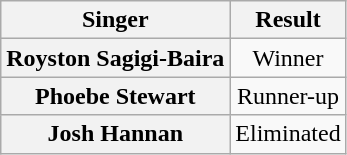<table class="wikitable plainrowheaders" style="text-align:center;">
<tr>
<th>Singer</th>
<th>Result</th>
</tr>
<tr>
<th>Royston Sagigi-Baira</th>
<td>Winner</td>
</tr>
<tr>
<th>Phoebe Stewart</th>
<td>Runner-up</td>
</tr>
<tr>
<th>Josh Hannan</th>
<td>Eliminated</td>
</tr>
</table>
